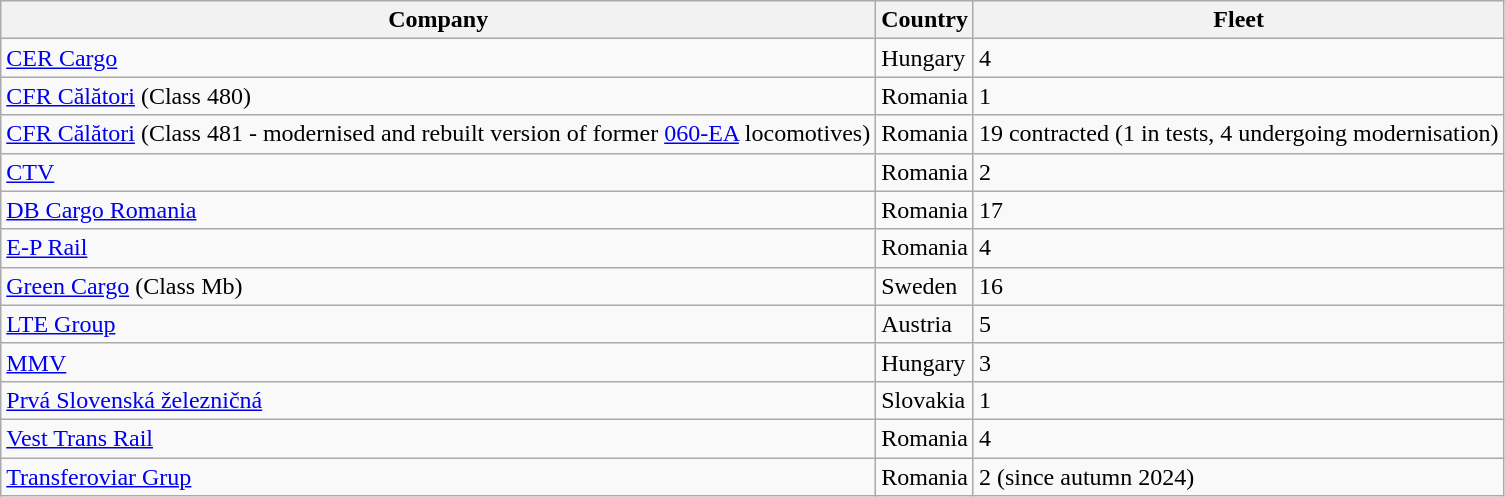<table class="wikitable">
<tr style="background:#FFFFFF; color:#000000;">
<th>Company</th>
<th>Country</th>
<th>Fleet</th>
</tr>
<tr>
<td><a href='#'>CER Cargo</a></td>
<td>Hungary</td>
<td>4</td>
</tr>
<tr>
<td><a href='#'>CFR Călători</a> (Class 480)</td>
<td>Romania</td>
<td>1</td>
</tr>
<tr>
<td><a href='#'>CFR Călători</a> (Class 481 - modernised and rebuilt version of former <a href='#'>060-EA</a> locomotives)</td>
<td>Romania</td>
<td>19 contracted (1 in tests, 4 undergoing modernisation)</td>
</tr>
<tr>
<td><a href='#'>CTV</a></td>
<td>Romania</td>
<td>2</td>
</tr>
<tr>
<td><a href='#'>DB Cargo Romania</a></td>
<td>Romania</td>
<td>17</td>
</tr>
<tr>
<td><a href='#'>E-P Rail</a></td>
<td>Romania</td>
<td>4</td>
</tr>
<tr>
<td><a href='#'>Green Cargo</a> (Class Mb)</td>
<td>Sweden</td>
<td>16</td>
</tr>
<tr>
<td><a href='#'>LTE Group</a></td>
<td>Austria</td>
<td>5</td>
</tr>
<tr>
<td><a href='#'>MMV</a></td>
<td>Hungary</td>
<td>3</td>
</tr>
<tr>
<td><a href='#'>Prvá Slovenská železničná</a></td>
<td>Slovakia</td>
<td>1</td>
</tr>
<tr>
<td><a href='#'>Vest Trans Rail</a></td>
<td>Romania</td>
<td>4</td>
</tr>
<tr>
<td><a href='#'>Transferoviar Grup</a></td>
<td>Romania</td>
<td>2 (since autumn 2024)</td>
</tr>
</table>
